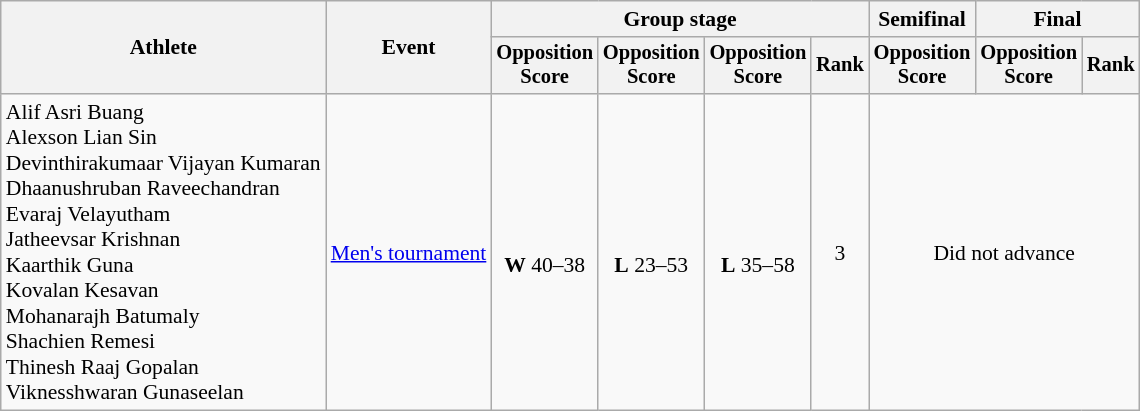<table class="wikitable" style="font-size:90%;text-align:center">
<tr>
<th rowspan="2">Athlete</th>
<th rowspan="2">Event</th>
<th colspan="4">Group stage</th>
<th>Semifinal</th>
<th colspan="2">Final</th>
</tr>
<tr style=font-size:95%>
<th>Opposition<br>Score</th>
<th>Opposition<br>Score</th>
<th>Opposition<br>Score</th>
<th>Rank</th>
<th>Opposition<br>Score</th>
<th>Opposition<br>Score</th>
<th>Rank</th>
</tr>
<tr>
<td align="left">Alif Asri Buang<br>Alexson Lian Sin<br>Devinthirakumaar Vijayan Kumaran<br>Dhaanushruban Raveechandran<br>Evaraj Velayutham<br>Jatheevsar Krishnan<br>Kaarthik Guna<br>Kovalan Kesavan<br>Mohanarajh Batumaly<br>Shachien Remesi<br>Thinesh Raaj Gopalan<br>Viknesshwaran Gunaseelan</td>
<td align="left"><a href='#'>Men's tournament</a></td>
<td><br><strong>W</strong> 40–38</td>
<td><br><strong>L</strong> 23–53</td>
<td><br><strong>L</strong> 35–58</td>
<td>3</td>
<td colspan="3">Did not advance</td>
</tr>
</table>
